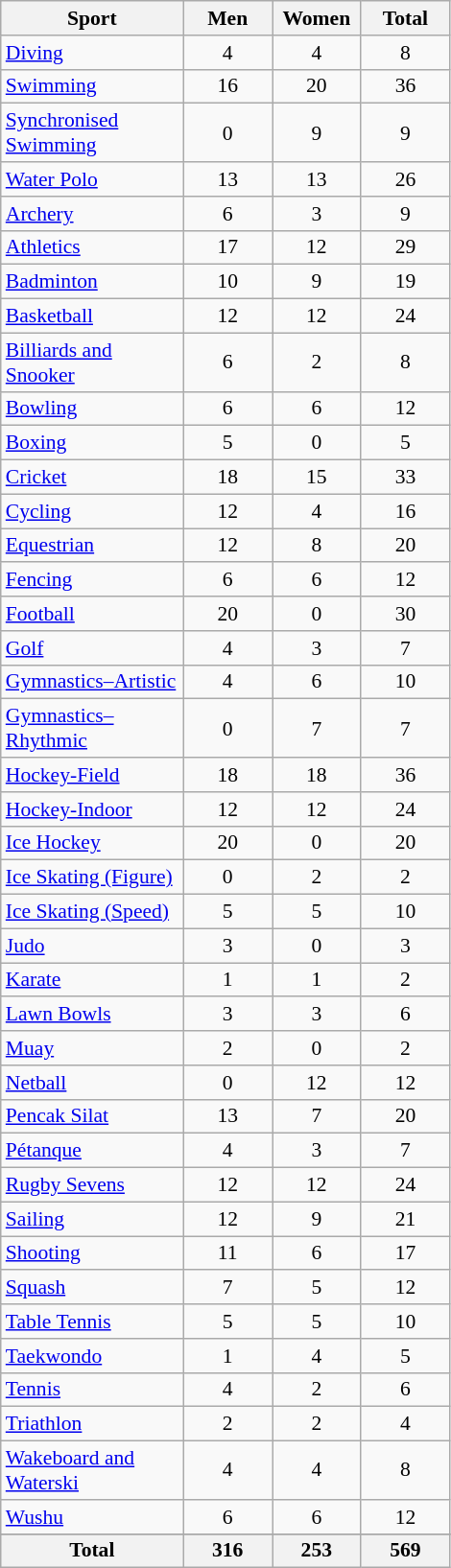<table class="wikitable sortable" style="font-size:90%; text-align:center;">
<tr>
<th width=120>Sport</th>
<th width=55>Men</th>
<th width=55>Women</th>
<th width=55>Total</th>
</tr>
<tr>
<td align=left><a href='#'>Diving</a></td>
<td>4</td>
<td>4</td>
<td>8</td>
</tr>
<tr>
<td align=left><a href='#'>Swimming</a></td>
<td>16</td>
<td>20</td>
<td>36</td>
</tr>
<tr>
<td align=left><a href='#'>Synchronised Swimming</a></td>
<td>0</td>
<td>9</td>
<td>9</td>
</tr>
<tr>
<td align=left><a href='#'>Water Polo</a></td>
<td>13</td>
<td>13</td>
<td>26</td>
</tr>
<tr>
<td align=left><a href='#'>Archery</a></td>
<td>6</td>
<td>3</td>
<td>9</td>
</tr>
<tr>
<td align=left><a href='#'>Athletics</a></td>
<td>17</td>
<td>12</td>
<td>29</td>
</tr>
<tr>
<td align=left><a href='#'>Badminton</a></td>
<td>10</td>
<td>9</td>
<td>19</td>
</tr>
<tr>
<td align=left><a href='#'>Basketball</a></td>
<td>12</td>
<td>12</td>
<td>24</td>
</tr>
<tr>
<td align=left><a href='#'>Billiards and Snooker</a></td>
<td>6</td>
<td>2</td>
<td>8</td>
</tr>
<tr>
<td align=left><a href='#'>Bowling</a></td>
<td>6</td>
<td>6</td>
<td>12</td>
</tr>
<tr>
<td align=left><a href='#'>Boxing</a></td>
<td>5</td>
<td>0</td>
<td>5</td>
</tr>
<tr>
<td align=left><a href='#'>Cricket</a></td>
<td>18</td>
<td>15</td>
<td>33</td>
</tr>
<tr>
<td align=left><a href='#'>Cycling</a></td>
<td>12</td>
<td>4</td>
<td>16</td>
</tr>
<tr>
<td align=left><a href='#'>Equestrian</a></td>
<td>12</td>
<td>8</td>
<td>20</td>
</tr>
<tr>
<td align=left><a href='#'>Fencing</a></td>
<td>6</td>
<td>6</td>
<td>12</td>
</tr>
<tr>
<td align=left><a href='#'>Football</a></td>
<td>20</td>
<td>0</td>
<td>30</td>
</tr>
<tr>
<td align=left><a href='#'>Golf</a></td>
<td>4</td>
<td>3</td>
<td>7</td>
</tr>
<tr>
<td align=left><a href='#'>Gymnastics–Artistic</a></td>
<td>4</td>
<td>6</td>
<td>10</td>
</tr>
<tr>
<td align=left><a href='#'>Gymnastics–Rhythmic</a></td>
<td>0</td>
<td>7</td>
<td>7</td>
</tr>
<tr>
<td align=left><a href='#'>Hockey-Field</a></td>
<td>18</td>
<td>18</td>
<td>36</td>
</tr>
<tr>
<td align=left><a href='#'>Hockey-Indoor</a></td>
<td>12</td>
<td>12</td>
<td>24</td>
</tr>
<tr>
<td align=left><a href='#'>Ice Hockey</a></td>
<td>20</td>
<td>0</td>
<td>20</td>
</tr>
<tr>
<td align=left><a href='#'>Ice Skating (Figure)</a></td>
<td>0</td>
<td>2</td>
<td>2</td>
</tr>
<tr>
<td align=left><a href='#'>Ice Skating (Speed)</a></td>
<td>5</td>
<td>5</td>
<td>10</td>
</tr>
<tr>
<td align=left><a href='#'>Judo</a></td>
<td>3</td>
<td>0</td>
<td>3</td>
</tr>
<tr>
<td align=left><a href='#'>Karate</a></td>
<td>1</td>
<td>1</td>
<td>2</td>
</tr>
<tr>
<td align=left><a href='#'>Lawn Bowls</a></td>
<td>3</td>
<td>3</td>
<td>6</td>
</tr>
<tr>
<td align=left><a href='#'>Muay</a></td>
<td>2</td>
<td>0</td>
<td>2</td>
</tr>
<tr>
<td align=left><a href='#'>Netball</a></td>
<td>0</td>
<td>12</td>
<td>12</td>
</tr>
<tr>
<td align=left><a href='#'>Pencak Silat</a></td>
<td>13</td>
<td>7</td>
<td>20</td>
</tr>
<tr>
<td align=left><a href='#'>Pétanque</a></td>
<td>4</td>
<td>3</td>
<td>7</td>
</tr>
<tr>
<td align=left><a href='#'>Rugby Sevens</a></td>
<td>12</td>
<td>12</td>
<td>24</td>
</tr>
<tr>
<td align=left><a href='#'>Sailing</a></td>
<td>12</td>
<td>9</td>
<td>21</td>
</tr>
<tr>
<td align=left><a href='#'>Shooting</a></td>
<td>11</td>
<td>6</td>
<td>17</td>
</tr>
<tr>
<td align=left><a href='#'>Squash</a></td>
<td>7</td>
<td>5</td>
<td>12</td>
</tr>
<tr>
<td align=left><a href='#'>Table Tennis</a></td>
<td>5</td>
<td>5</td>
<td>10</td>
</tr>
<tr>
<td align=left><a href='#'>Taekwondo</a></td>
<td>1</td>
<td>4</td>
<td>5</td>
</tr>
<tr>
<td align=left><a href='#'>Tennis</a></td>
<td>4</td>
<td>2</td>
<td>6</td>
</tr>
<tr>
<td align=left><a href='#'>Triathlon</a></td>
<td>2</td>
<td>2</td>
<td>4</td>
</tr>
<tr>
<td align=left><a href='#'>Wakeboard and Waterski</a></td>
<td>4</td>
<td>4</td>
<td>8</td>
</tr>
<tr>
<td align=left><a href='#'>Wushu</a></td>
<td>6</td>
<td>6</td>
<td>12</td>
</tr>
<tr>
</tr>
<tr class="sortbottom">
<th>Total</th>
<th>316</th>
<th>253</th>
<th>569</th>
</tr>
</table>
